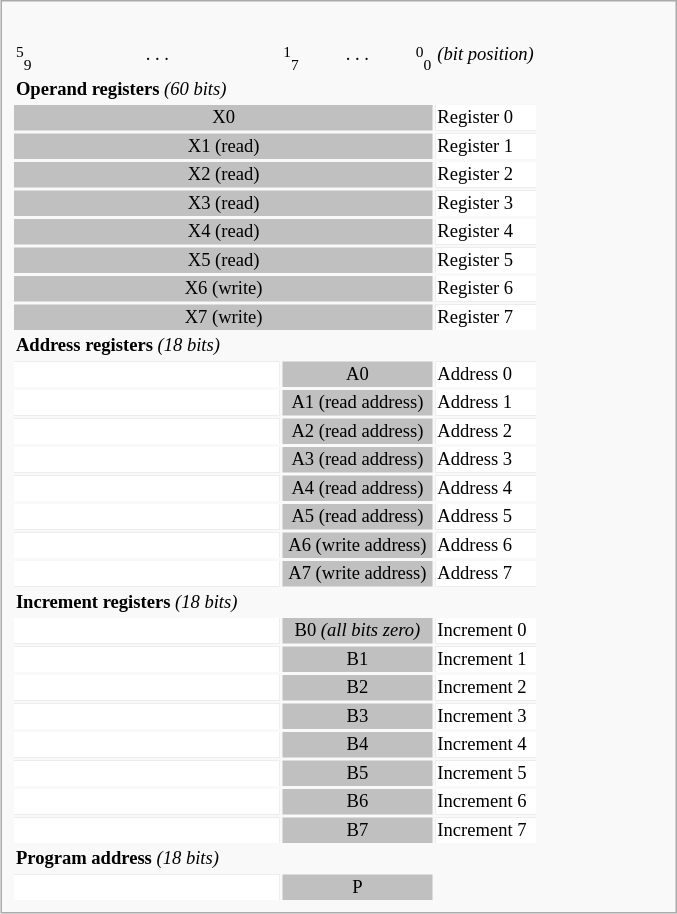<table class="infobox" style="font-size:88%;width:32em;">
<tr>
</tr>
<tr>
<td><br><table style="font-size:88%;">
<tr>
<td style="width:10px; text-align:center;"><sup>5</sup><sub>9</sub></td>
<td style="width:160px; text-align:center;">. . .</td>
<td style="width:10px; text-align:center;"><sup>1</sup><sub>7</sub></td>
<td style="width:70px; text-align:center;">. . .</td>
<td style="width:10px; text-align:center;"><sup>0</sup><sub>0</sub></td>
<td style="width:auto;"><em>(bit position)</em></td>
</tr>
<tr>
<td colspan="6"><strong>Operand registers</strong> <em>(60 bits)</em></td>
</tr>
<tr style="background:silver;color:black">
<td style="text-align:center" colspan="5">X0</td>
<td style="width:auto; background:white; color:black;">Register 0</td>
</tr>
<tr style="background:silver;color:black">
<td style="text-align:center" colspan="5">X1 (read)</td>
<td style="width:auto; background:white; color:black;">Register 1</td>
</tr>
<tr style="background:silver;color:black">
<td style="text-align:center" colspan="5">X2 (read)</td>
<td style="width:auto; background:white; color:black;">Register 2</td>
</tr>
<tr style="background:silver;color:black">
<td style="text-align:center" colspan="5">X3 (read)</td>
<td style="width:auto; background:white; color:black;">Register 3</td>
</tr>
<tr style="background:silver;color:black">
<td style="text-align:center" colspan="5">X4 (read)</td>
<td style="width:auto; background:white; color:black;">Register 4</td>
</tr>
<tr style="background:silver;color:black">
<td style="text-align:center" colspan="5">X5 (read)</td>
<td style="width:auto; background:white; color:black;">Register 5</td>
</tr>
<tr style="background:silver;color:black">
<td style="text-align:center" colspan="5">X6 (write)</td>
<td style="width:auto; background:white; color:black;">Register 6</td>
</tr>
<tr style="background:silver;color:black">
<td style="text-align:center" colspan="5">X7 (write)</td>
<td style="width:auto; background:white; color:black;">Register 7</td>
</tr>
<tr>
<td colspan="6"><strong>Address registers</strong> <em>(18 bits)</em></td>
</tr>
<tr style="background:silver;color:black">
<td style="text-align:center;background:#FFF" colspan="2"> </td>
<td style="text-align:center" colspan="3">A0</td>
<td style="width:auto; background:white; color:black;">Address 0</td>
</tr>
<tr style="background:silver;color:black">
<td style="text-align:center;background:#FFF" colspan="2"> </td>
<td style="text-align:center" colspan="3">A1 (read address)</td>
<td style="width:auto; background:white; color:black;">Address 1</td>
</tr>
<tr style="background:silver;color:black">
<td style="text-align:center;background:#FFF" colspan="2"> </td>
<td style="text-align:center" colspan="3">A2 (read address)</td>
<td style="width:auto; background:white; color:black;">Address 2</td>
</tr>
<tr style="background:silver;color:black">
<td style="text-align:center;background:#FFF" colspan="2"> </td>
<td style="text-align:center" colspan="3">A3 (read address)</td>
<td style="width:auto; background:white; color:black;">Address 3</td>
</tr>
<tr style="background:silver;color:black">
<td style="text-align:center;background:#FFF" colspan="2"> </td>
<td style="text-align:center" colspan="3">A4 (read address)</td>
<td style="width:auto; background:white; color:black;">Address 4</td>
</tr>
<tr style="background:silver;color:black">
<td style="text-align:center;background:#FFF" colspan="2"> </td>
<td style="text-align:center" colspan="3">A5 (read address)</td>
<td style="width:auto; background:white; color:black;">Address 5</td>
</tr>
<tr style="background:silver;color:black">
<td style="text-align:center;background:#FFF" colspan="2"> </td>
<td style="text-align:center" colspan="3">A6 (write address)</td>
<td style="width:auto; background:white; color:black;">Address 6</td>
</tr>
<tr style="background:silver;color:black">
<td style="text-align:center;background:#FFF" colspan="2"> </td>
<td style="text-align:center" colspan="3">A7 (write address)</td>
<td style="width:auto; background:white; color:black;">Address 7</td>
</tr>
<tr>
<td colspan="6"><strong>Increment registers</strong> <em>(18 bits)</em></td>
</tr>
<tr style="background:silver;color:black">
<td style="text-align:center;background:#FFF" colspan="2"> </td>
<td style="text-align:center" colspan="3">B0 <em>(all bits zero)</em></td>
<td style="width:auto; background:white; color:black;">Increment 0</td>
</tr>
<tr style="background:silver;color:black">
<td style="text-align:center;background:#FFF" colspan="2"> </td>
<td style="text-align:center" colspan="3">B1</td>
<td style="width:auto; background:white; color:black;">Increment 1</td>
</tr>
<tr style="background:silver;color:black">
<td style="text-align:center;background:#FFF" colspan="2"> </td>
<td style="text-align:center" colspan="3">B2</td>
<td style="width:auto; background:white; color:black;">Increment 2</td>
</tr>
<tr style="background:silver;color:black">
<td style="text-align:center;background:#FFF" colspan="2"> </td>
<td style="text-align:center" colspan="3">B3</td>
<td style="width:auto; background:white; color:black;">Increment 3</td>
</tr>
<tr style="background:silver;color:black">
<td style="text-align:center;background:#FFF" colspan="2"> </td>
<td style="text-align:center" colspan="3">B4</td>
<td style="width:auto; background:white; color:black;">Increment 4</td>
</tr>
<tr style="background:silver;color:black">
<td style="text-align:center;background:#FFF" colspan="2"> </td>
<td style="text-align:center" colspan="3">B5</td>
<td style="width:auto; background:white; color:black;">Increment 5</td>
</tr>
<tr style="background:silver;color:black">
<td style="text-align:center;background:#FFF" colspan="2"> </td>
<td style="text-align:center" colspan="3">B6</td>
<td style="width:auto; background:white; color:black;">Increment 6</td>
</tr>
<tr style="background:silver;color:black">
<td style="text-align:center;background:#FFF" colspan="2"> </td>
<td style="text-align:center" colspan="3">B7</td>
<td style="width:auto; background:white; color:black;">Increment 7</td>
</tr>
<tr>
<td colspan="6"><strong>Program address</strong> <em>(18 bits)</em></td>
</tr>
<tr style="background:silver;color:black">
<td style="text-align:center;background:#FFF" colspan="2"> </td>
<td style="text-align:center" colspan="3">P</td>
</tr>
</table>
</td>
</tr>
</table>
